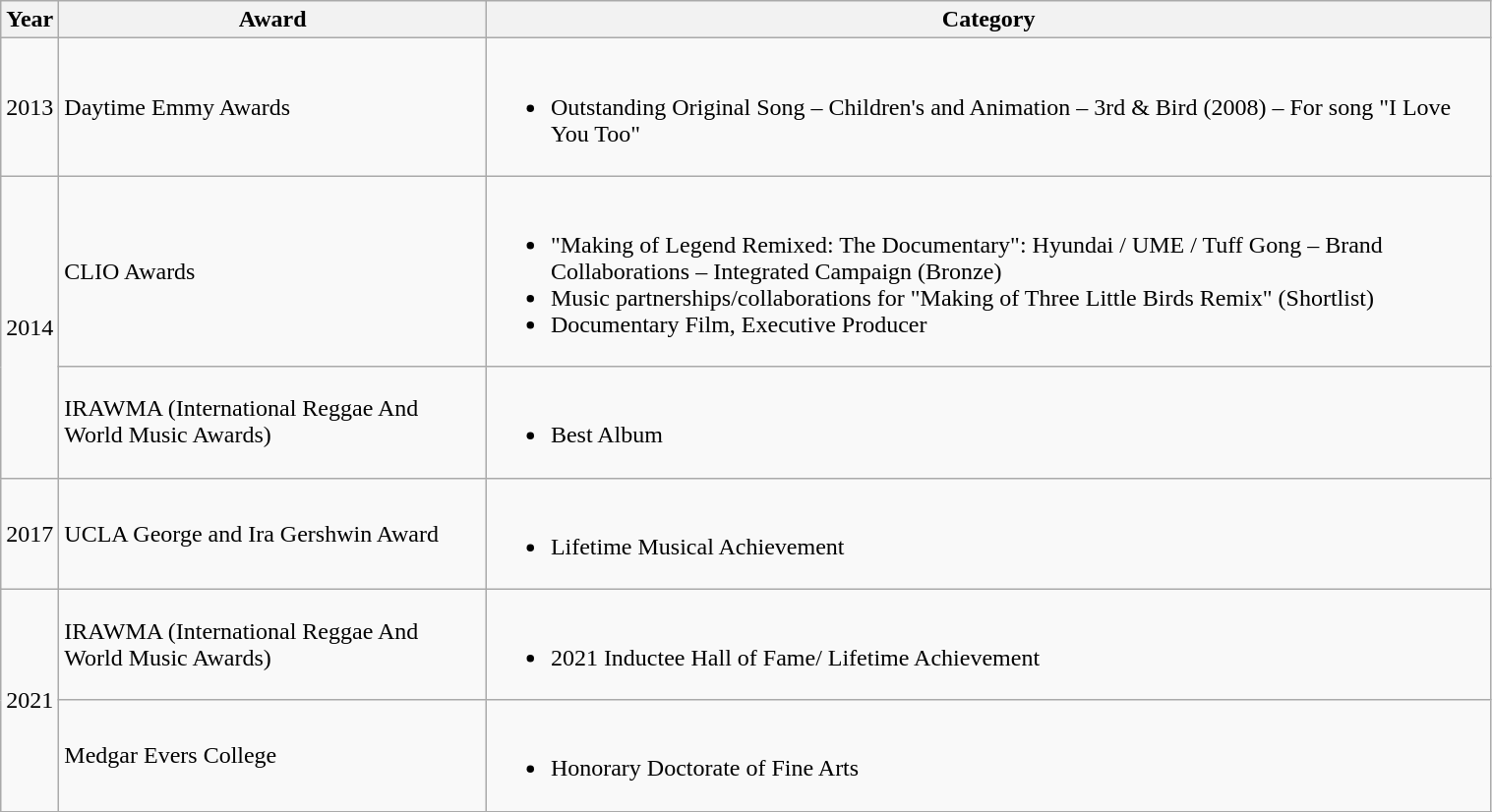<table class="wikitable" style="width:80%;">
<tr>
<th align=center>Year</th>
<th>Award</th>
<th>Category</th>
</tr>
<tr>
<td style="text-align:center;" rowspan="1">2013</td>
<td>Daytime Emmy Awards</td>
<td><br><ul><li>Outstanding Original Song – Children's and Animation – 3rd & Bird (2008) – For song "I Love You Too"</li></ul></td>
</tr>
<tr>
<td style="text-align:center;" rowspan="2">2014</td>
<td>CLIO Awards</td>
<td><br><ul><li>"Making of Legend Remixed: The Documentary":  Hyundai / UME / Tuff Gong – Brand Collaborations – Integrated Campaign (Bronze)</li><li>Music partnerships/collaborations for "Making of Three Little Birds Remix" (Shortlist)</li><li>Documentary Film, Executive Producer</li></ul></td>
</tr>
<tr>
<td>IRAWMA (International Reggae And World Music Awards)</td>
<td><br><ul><li>Best Album</li></ul></td>
</tr>
<tr>
<td style="text-align:center;" rowspan="1">2017</td>
<td>UCLA George and Ira Gershwin Award</td>
<td><br><ul><li>Lifetime Musical Achievement</li></ul></td>
</tr>
<tr>
<td style="text-align:center;" rowspan="2">2021</td>
<td>IRAWMA (International Reggae And World Music Awards)</td>
<td><br><ul><li>2021 Inductee Hall of Fame/ Lifetime Achievement</li></ul></td>
</tr>
<tr>
<td>Medgar Evers College</td>
<td><br><ul><li>Honorary Doctorate of Fine Arts</li></ul></td>
</tr>
<tr>
</tr>
</table>
